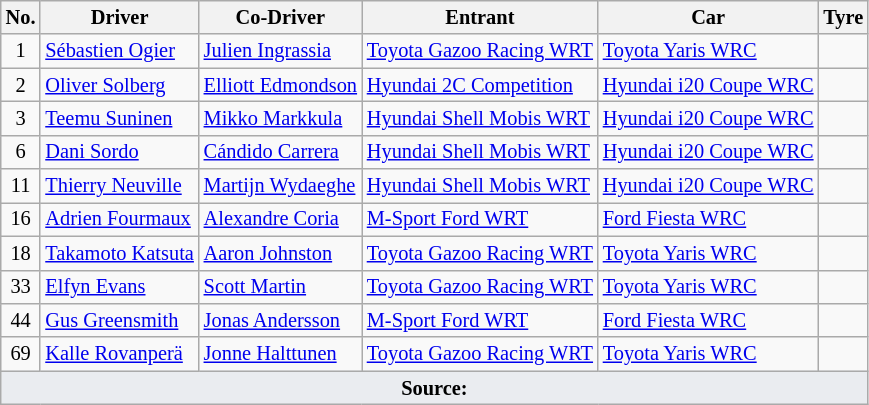<table class="wikitable" style="font-size: 85%;">
<tr>
<th>No.</th>
<th>Driver</th>
<th>Co-Driver</th>
<th>Entrant</th>
<th>Car</th>
<th>Tyre</th>
</tr>
<tr>
<td align="center">1</td>
<td> <a href='#'>Sébastien Ogier</a></td>
<td> <a href='#'>Julien Ingrassia</a></td>
<td> <a href='#'>Toyota Gazoo Racing WRT</a></td>
<td><a href='#'>Toyota Yaris WRC</a></td>
<td align="center"></td>
</tr>
<tr>
<td align="center">2</td>
<td> <a href='#'>Oliver Solberg</a></td>
<td> <a href='#'>Elliott Edmondson</a></td>
<td> <a href='#'>Hyundai 2C Competition</a></td>
<td><a href='#'>Hyundai i20 Coupe WRC</a></td>
<td align="center"></td>
</tr>
<tr>
<td align="center">3</td>
<td> <a href='#'>Teemu Suninen</a></td>
<td> <a href='#'>Mikko Markkula</a></td>
<td> <a href='#'>Hyundai Shell Mobis WRT</a></td>
<td><a href='#'>Hyundai i20 Coupe WRC</a></td>
<td align="center"></td>
</tr>
<tr>
<td align="center">6</td>
<td> <a href='#'>Dani Sordo</a></td>
<td> <a href='#'>Cándido Carrera</a></td>
<td> <a href='#'>Hyundai Shell Mobis WRT</a></td>
<td><a href='#'>Hyundai i20 Coupe WRC</a></td>
<td align="center"></td>
</tr>
<tr>
<td align="center">11</td>
<td> <a href='#'>Thierry Neuville</a></td>
<td> <a href='#'>Martijn Wydaeghe</a></td>
<td> <a href='#'>Hyundai Shell Mobis WRT</a></td>
<td><a href='#'>Hyundai i20 Coupe WRC</a></td>
<td align="center"></td>
</tr>
<tr>
<td align="center">16</td>
<td> <a href='#'>Adrien Fourmaux</a></td>
<td> <a href='#'>Alexandre Coria</a></td>
<td> <a href='#'>M-Sport Ford WRT</a></td>
<td><a href='#'>Ford Fiesta WRC</a></td>
<td align="center"></td>
</tr>
<tr>
<td align="center">18</td>
<td> <a href='#'>Takamoto Katsuta</a></td>
<td> <a href='#'>Aaron Johnston</a></td>
<td> <a href='#'>Toyota Gazoo Racing WRT</a></td>
<td><a href='#'>Toyota Yaris WRC</a></td>
<td align="center"></td>
</tr>
<tr>
<td align="center">33</td>
<td> <a href='#'>Elfyn Evans</a></td>
<td> <a href='#'>Scott Martin</a></td>
<td> <a href='#'>Toyota Gazoo Racing WRT</a></td>
<td><a href='#'>Toyota Yaris WRC</a></td>
<td align="center"></td>
</tr>
<tr>
<td align="center">44</td>
<td> <a href='#'>Gus Greensmith</a></td>
<td> <a href='#'>Jonas Andersson</a></td>
<td> <a href='#'>M-Sport Ford WRT</a></td>
<td><a href='#'>Ford Fiesta WRC</a></td>
<td align="center"></td>
</tr>
<tr>
<td align="center">69</td>
<td> <a href='#'>Kalle Rovanperä</a></td>
<td> <a href='#'>Jonne Halttunen</a></td>
<td> <a href='#'>Toyota Gazoo Racing WRT</a></td>
<td><a href='#'>Toyota Yaris WRC</a></td>
<td align="center"></td>
</tr>
<tr>
<td colspan="6" style="background-color:#EAECF0;text-align:center"><strong>Source:</strong></td>
</tr>
</table>
